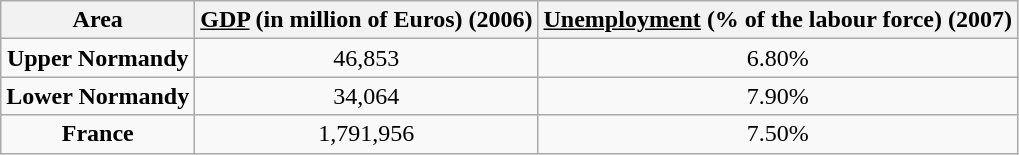<table class="wikitable" style="text-align:center;">
<tr>
<th>Area</th>
<th><u>GDP</u> (in million of Euros) (2006)</th>
<th><u>Unemployment</u> (% of the labour force) (2007)</th>
</tr>
<tr>
<td><strong>Upper Normandy</strong></td>
<td>46,853</td>
<td>6.80%</td>
</tr>
<tr>
<td><strong>Lower Normandy</strong></td>
<td>34,064</td>
<td>7.90%</td>
</tr>
<tr>
<td><strong>France</strong></td>
<td>1,791,956</td>
<td>7.50%</td>
</tr>
</table>
